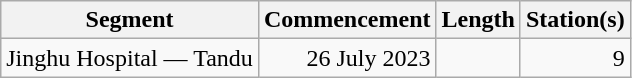<table class="wikitable" style="border-collapse: collapse; text-align: right;">
<tr>
<th>Segment</th>
<th>Commencement</th>
<th>Length</th>
<th>Station(s)</th>
</tr>
<tr>
<td style="text-align: left;">Jinghu Hospital — Tandu</td>
<td>26 July 2023</td>
<td></td>
<td>9</td>
</tr>
</table>
